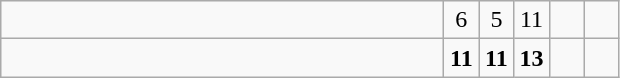<table class="wikitable">
<tr>
<td style="width:18em"></td>
<td align=center style="width:1em">6</td>
<td align=center style="width:1em">5</td>
<td align=center style="width:1em">11</td>
<td align=center style="width:1em"></td>
<td align=center style="width:1em"></td>
</tr>
<tr>
<td style="width:18em"><strong></strong></td>
<td align=center style="width:1em"><strong>11</strong></td>
<td align=center style="width:1em"><strong>11</strong></td>
<td align=center style="width:1em"><strong>13</strong></td>
<td align=center style="width:1em"></td>
<td align=center style="width:1em"></td>
</tr>
</table>
